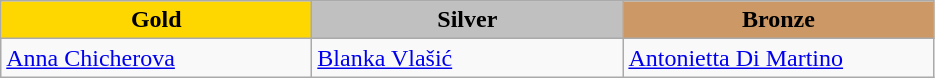<table class="wikitable" style="text-align:left">
<tr align="center">
<td width=200 bgcolor=gold><strong>Gold</strong></td>
<td width=200 bgcolor=silver><strong>Silver</strong></td>
<td width=200 bgcolor=CC9966><strong>Bronze</strong></td>
</tr>
<tr>
<td><a href='#'>Anna Chicherova</a><br><em></em></td>
<td><a href='#'>Blanka Vlašić</a><br><em></em></td>
<td><a href='#'>Antonietta Di Martino</a><br><em></em></td>
</tr>
</table>
